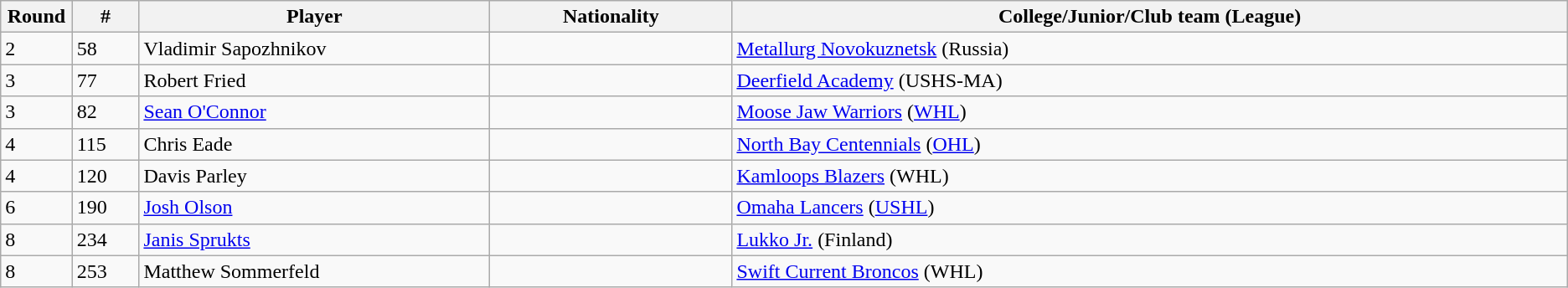<table class="wikitable">
<tr align="center">
<th bgcolor="#DDDDFF" width="4.0%">Round</th>
<th bgcolor="#DDDDFF" width="4.0%">#</th>
<th bgcolor="#DDDDFF" width="21.0%">Player</th>
<th bgcolor="#DDDDFF" width="14.5%">Nationality</th>
<th bgcolor="#DDDDFF" width="50.0%">College/Junior/Club team (League)</th>
</tr>
<tr>
<td>2</td>
<td>58</td>
<td>Vladimir Sapozhnikov</td>
<td></td>
<td><a href='#'>Metallurg Novokuznetsk</a> (Russia)</td>
</tr>
<tr>
<td>3</td>
<td>77</td>
<td>Robert Fried</td>
<td></td>
<td><a href='#'>Deerfield Academy</a> (USHS-MA)</td>
</tr>
<tr>
<td>3</td>
<td>82</td>
<td><a href='#'>Sean O'Connor</a></td>
<td></td>
<td><a href='#'>Moose Jaw Warriors</a> (<a href='#'>WHL</a>)</td>
</tr>
<tr>
<td>4</td>
<td>115</td>
<td>Chris Eade</td>
<td></td>
<td><a href='#'>North Bay Centennials</a> (<a href='#'>OHL</a>)</td>
</tr>
<tr>
<td>4</td>
<td>120</td>
<td>Davis Parley</td>
<td></td>
<td><a href='#'>Kamloops Blazers</a> (WHL)</td>
</tr>
<tr>
<td>6</td>
<td>190</td>
<td><a href='#'>Josh Olson</a></td>
<td></td>
<td><a href='#'>Omaha Lancers</a> (<a href='#'>USHL</a>)</td>
</tr>
<tr>
<td>8</td>
<td>234</td>
<td><a href='#'>Janis Sprukts</a></td>
<td></td>
<td><a href='#'>Lukko Jr.</a> (Finland)</td>
</tr>
<tr>
<td>8</td>
<td>253</td>
<td>Matthew Sommerfeld</td>
<td></td>
<td><a href='#'>Swift Current Broncos</a> (WHL)</td>
</tr>
</table>
